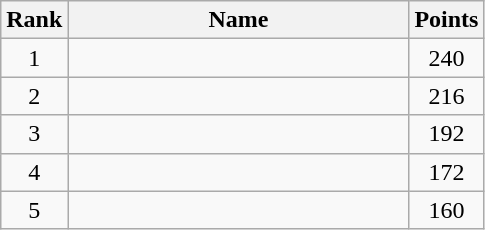<table class="wikitable" border="1" style="text-align:center">
<tr>
<th width=30>Rank</th>
<th width=220>Name</th>
<th width=25>Points</th>
</tr>
<tr>
<td>1</td>
<td align="left"></td>
<td>240</td>
</tr>
<tr>
<td>2</td>
<td align="left"></td>
<td>216</td>
</tr>
<tr>
<td>3</td>
<td align="left"></td>
<td>192</td>
</tr>
<tr>
<td>4</td>
<td align="left"></td>
<td>172</td>
</tr>
<tr>
<td>5</td>
<td align="left"></td>
<td>160</td>
</tr>
</table>
